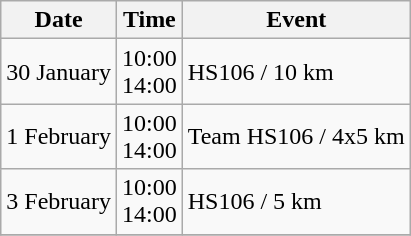<table class="wikitable">
<tr>
<th>Date</th>
<th>Time</th>
<th>Event</th>
</tr>
<tr>
<td>30 January</td>
<td>10:00<br>14:00</td>
<td>HS106 / 10 km</td>
</tr>
<tr>
<td>1 February</td>
<td>10:00<br>14:00</td>
<td>Team HS106 / 4x5 km</td>
</tr>
<tr>
<td>3 February</td>
<td>10:00<br>14:00</td>
<td>HS106 / 5 km</td>
</tr>
<tr>
</tr>
</table>
